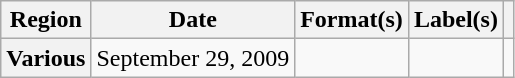<table class="wikitable plainrowheaders">
<tr>
<th scope="col">Region</th>
<th scope="col">Date</th>
<th scope="col">Format(s)</th>
<th scope="col">Label(s)</th>
<th scope="col"></th>
</tr>
<tr>
<th scope="row">Various</th>
<td>September 29, 2009</td>
<td></td>
<td></td>
<td align="center"></td>
</tr>
</table>
